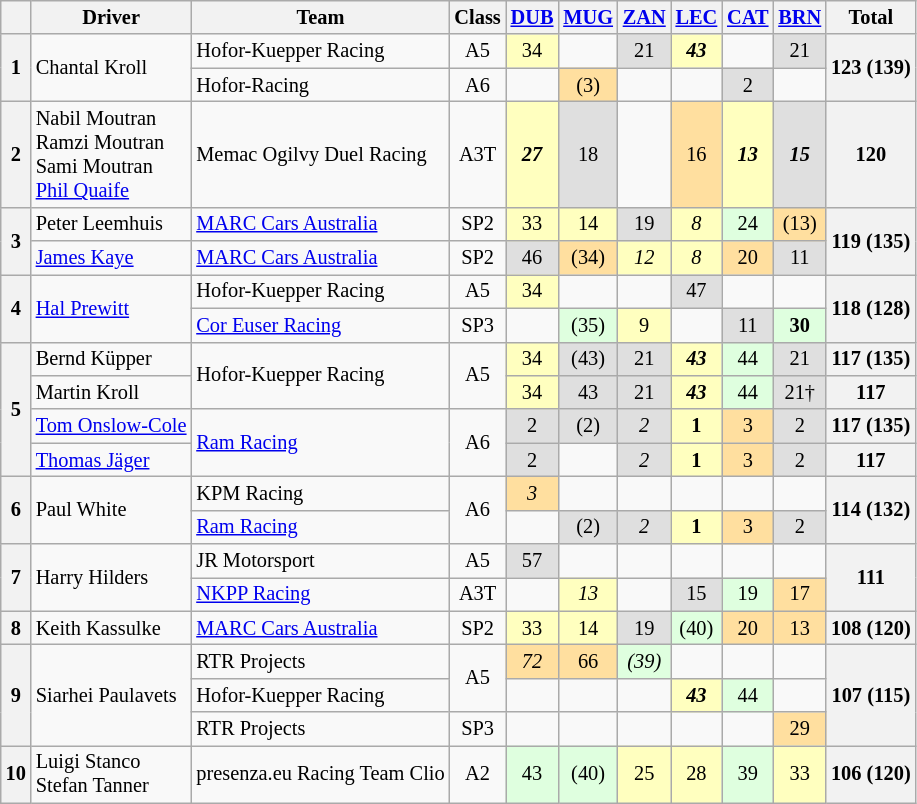<table class="wikitable" style="font-size: 85%; text-align:center;">
<tr>
<th></th>
<th>Driver</th>
<th>Team</th>
<th>Class</th>
<th><a href='#'>DUB</a><br></th>
<th><a href='#'>MUG</a><br></th>
<th><a href='#'>ZAN</a><br></th>
<th><a href='#'>LEC</a><br></th>
<th><a href='#'>CAT</a><br></th>
<th><a href='#'>BRN</a><br></th>
<th>Total</th>
</tr>
<tr>
<th rowspan=2>1</th>
<td rowspan=2 align=left> Chantal Kroll</td>
<td align=left> Hofor-Kuepper Racing</td>
<td algin=center>A5</td>
<td style="background:#FFFFBF;">34</td>
<td></td>
<td style="background:#DFDFDF;">21</td>
<td style="background:#FFFFBF;"><strong><em>43</em></strong></td>
<td></td>
<td style="background:#DFDFDF;">21</td>
<th rowspan=2>123 (139)</th>
</tr>
<tr>
<td align=left> Hofor-Racing</td>
<td algin=center>A6</td>
<td></td>
<td style="background:#FFDF9F;">(3)</td>
<td></td>
<td></td>
<td style="background:#DFDFDF;">2</td>
<td></td>
</tr>
<tr>
<th>2</th>
<td align=left> Nabil Moutran<br> Ramzi Moutran<br> Sami Moutran<br> <a href='#'>Phil Quaife</a></td>
<td align=left> Memac Ogilvy Duel Racing</td>
<td align=center>A3T</td>
<td style="background:#FFFFBF;"><strong><em>27</em></strong></td>
<td style="background:#DFDFDF;">18</td>
<td></td>
<td style="background:#FFDF9F;">16</td>
<td style="background:#FFFFBF;"><strong><em>13</em></strong></td>
<td style="background:#DFDFDF;"><strong><em>15</em></strong></td>
<th>120</th>
</tr>
<tr>
<th rowspan=2>3</th>
<td align=left> Peter Leemhuis</td>
<td align=left> <a href='#'>MARC Cars Australia</a></td>
<td align=center>SP2</td>
<td style="background:#FFFFBF;">33</td>
<td style="background:#FFFFBF;">14</td>
<td style="background:#DFDFDF;">19</td>
<td style="background:#FFFFBF;"><em>8</em></td>
<td style="background:#DFFFDF;">24</td>
<td style="background:#FFDF9F;">(13)</td>
<th rowspan=2>119 (135)</th>
</tr>
<tr>
<td align=left> <a href='#'>James Kaye</a></td>
<td align=left> <a href='#'>MARC Cars Australia</a></td>
<td align=center>SP2</td>
<td style="background:#DFDFDF;">46</td>
<td style="background:#FFDF9F;">(34)</td>
<td style="background:#FFFFBF;"><em>12</em></td>
<td style="background:#FFFFBF;"><em>8</em></td>
<td style="background:#FFDF9F;">20</td>
<td style="background:#DFDFDF;">11</td>
</tr>
<tr>
<th rowspan=2>4</th>
<td rowspan=2 align=left> <a href='#'>Hal Prewitt</a></td>
<td align=left> Hofor-Kuepper Racing</td>
<td align=center>A5</td>
<td style="background:#FFFFBF;">34</td>
<td></td>
<td></td>
<td style="background:#DFDFDF;">47</td>
<td></td>
<td></td>
<th rowspan=2>118 (128)</th>
</tr>
<tr>
<td align=left> <a href='#'>Cor Euser Racing</a></td>
<td align=center>SP3</td>
<td></td>
<td style="background:#DFFFDF;">(35)</td>
<td style="background:#FFFFBF;">9</td>
<td></td>
<td style="background:#DFDFDF;">11</td>
<td style="background:#DFFFDF;"><strong>30</strong></td>
</tr>
<tr>
<th rowspan=4>5</th>
<td align=left> Bernd Küpper</td>
<td rowspan=2 align=left> Hofor-Kuepper Racing</td>
<td rowspan=2 align=center>A5</td>
<td style="background:#FFFFBF;">34</td>
<td style="background:#DFDFDF;">(43)</td>
<td style="background:#DFDFDF;">21</td>
<td style="background:#FFFFBF;"><strong><em>43</em></strong></td>
<td style="background:#DFFFDF;">44</td>
<td style="background:#DFDFDF;">21</td>
<th>117 (135)</th>
</tr>
<tr>
<td align=left> Martin Kroll</td>
<td style="background:#FFFFBF;">34</td>
<td style="background:#DFDFDF;">43</td>
<td style="background:#DFDFDF;">21</td>
<td style="background:#FFFFBF;"><strong><em>43</em></strong></td>
<td style="background:#DFFFDF;">44</td>
<td style="background:#DFDFDF;">21†</td>
<th>117</th>
</tr>
<tr>
<td align=left> <a href='#'>Tom Onslow-Cole</a></td>
<td rowspan=2 align=left> <a href='#'>Ram Racing</a></td>
<td rowspan=2 align=center>A6</td>
<td style="background:#DFDFDF;">2</td>
<td style="background:#DFDFDF;">(2)</td>
<td style="background:#DFDFDF;"><em>2</em></td>
<td style="background:#FFFFBF;"><strong>1</strong></td>
<td style="background:#FFDF9F;">3</td>
<td style="background:#DFDFDF;">2</td>
<th>117 (135)</th>
</tr>
<tr>
<td align=left> <a href='#'>Thomas Jäger</a></td>
<td style="background:#DFDFDF;">2</td>
<td></td>
<td style="background:#DFDFDF;"><em>2</em></td>
<td style="background:#FFFFBF;"><strong>1</strong></td>
<td style="background:#FFDF9F;">3</td>
<td style="background:#DFDFDF;">2</td>
<th>117</th>
</tr>
<tr>
<th rowspan=2>6</th>
<td rowspan=2 align=left> Paul White</td>
<td align=left> KPM Racing</td>
<td rowspan=2 align=center>A6</td>
<td style="background:#FFDF9F;"><em>3</em></td>
<td></td>
<td></td>
<td></td>
<td></td>
<td></td>
<th rowspan=2>114 (132)</th>
</tr>
<tr>
<td align=left> <a href='#'>Ram Racing</a></td>
<td></td>
<td style="background:#DFDFDF;">(2)</td>
<td style="background:#DFDFDF;"><em>2</em></td>
<td style="background:#FFFFBF;"><strong>1</strong></td>
<td style="background:#FFDF9F;">3</td>
<td style="background:#DFDFDF;">2</td>
</tr>
<tr>
<th rowspan=2>7</th>
<td rowspan=2 align=left> Harry Hilders</td>
<td align=left> JR Motorsport</td>
<td align=center>A5</td>
<td style="background:#DFDFDF;">57</td>
<td></td>
<td></td>
<td></td>
<td></td>
<td></td>
<th rowspan=2>111</th>
</tr>
<tr>
<td align=left> <a href='#'>NKPP Racing</a></td>
<td align=center>A3T</td>
<td></td>
<td style="background:#FFFFBF;"><em>13</em></td>
<td></td>
<td style="background:#DFDFDF;">15</td>
<td style="background:#DFFFDF;">19</td>
<td style="background:#FFDF9F;">17</td>
</tr>
<tr>
<th>8</th>
<td align=left> Keith Kassulke</td>
<td align=left> <a href='#'>MARC Cars Australia</a></td>
<td align=center>SP2</td>
<td style="background:#FFFFBF;">33</td>
<td style="background:#FFFFBF;">14</td>
<td style="background:#DFDFDF;">19</td>
<td style="background:#DFFFDF;">(40)</td>
<td style="background:#FFDF9F;">20</td>
<td style="background:#FFDF9F;">13</td>
<th>108 (120)</th>
</tr>
<tr>
<th rowspan=3>9</th>
<td rowspan=3 align=left> Siarhei Paulavets</td>
<td align=left> RTR Projects</td>
<td rowspan=2 align=center>A5</td>
<td style="background:#FFDF9F;"><em>72</em></td>
<td style="background:#FFDF9F;">66</td>
<td style="background:#DFFFDF;"><em>(39)</em></td>
<td></td>
<td></td>
<td></td>
<th rowspan=3>107 (115)</th>
</tr>
<tr>
<td align=left> Hofor-Kuepper Racing</td>
<td></td>
<td></td>
<td></td>
<td style="background:#FFFFBF;"><strong><em>43</em></strong></td>
<td style="background:#DFFFDF;">44</td>
<td></td>
</tr>
<tr>
<td align=left> RTR Projects</td>
<td align=center>SP3</td>
<td></td>
<td></td>
<td></td>
<td></td>
<td></td>
<td style="background:#FFDF9F;">29</td>
</tr>
<tr>
<th>10</th>
<td align=left> Luigi Stanco<br> Stefan Tanner</td>
<td align=left> presenza.eu Racing Team Clio</td>
<td align=center>A2</td>
<td style="background:#DFFFDF;">43</td>
<td style="background:#DFFFDF;">(40)</td>
<td style="background:#FFFFBF;">25</td>
<td style="background:#FFFFBF;">28</td>
<td style="background:#DFFFDF;">39</td>
<td style="background:#FFFFBF;">33</td>
<th>106 (120)</th>
</tr>
</table>
